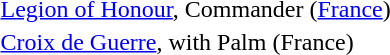<table>
<tr>
<td></td>
<td><a href='#'>Legion of Honour</a>, Commander (<a href='#'>France</a>)</td>
</tr>
<tr>
<td></td>
<td><a href='#'>Croix de Guerre</a>, with Palm (France)</td>
</tr>
</table>
